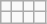<table class="wikitable">
<tr>
<td></td>
<td></td>
<td></td>
<td></td>
</tr>
<tr>
<td></td>
<td></td>
<td></td>
<td></td>
</tr>
</table>
